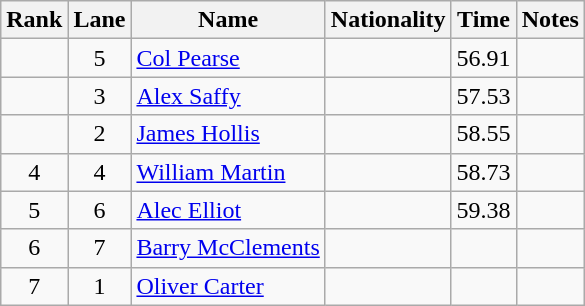<table class="wikitable sortable" style="text-align:center">
<tr>
<th>Rank</th>
<th>Lane</th>
<th>Name</th>
<th>Nationality</th>
<th>Time</th>
<th>Notes</th>
</tr>
<tr>
<td></td>
<td>5</td>
<td align=left><a href='#'>Col Pearse</a></td>
<td align=left></td>
<td>56.91</td>
<td></td>
</tr>
<tr>
<td></td>
<td>3</td>
<td align=left><a href='#'>Alex Saffy</a></td>
<td align=left></td>
<td>57.53</td>
<td></td>
</tr>
<tr>
<td></td>
<td>2</td>
<td align=left><a href='#'>James Hollis</a></td>
<td align=left></td>
<td>58.55</td>
<td></td>
</tr>
<tr>
<td>4</td>
<td>4</td>
<td align=left><a href='#'>William Martin</a></td>
<td align=left></td>
<td>58.73</td>
<td></td>
</tr>
<tr>
<td>5</td>
<td>6</td>
<td align=left><a href='#'>Alec Elliot</a></td>
<td align=left></td>
<td>59.38</td>
<td></td>
</tr>
<tr>
<td>6</td>
<td>7</td>
<td align=left><a href='#'>Barry McClements</a></td>
<td align=left></td>
<td></td>
<td></td>
</tr>
<tr>
<td>7</td>
<td>1</td>
<td align=left><a href='#'>Oliver Carter</a></td>
<td align=left></td>
<td></td>
<td></td>
</tr>
</table>
